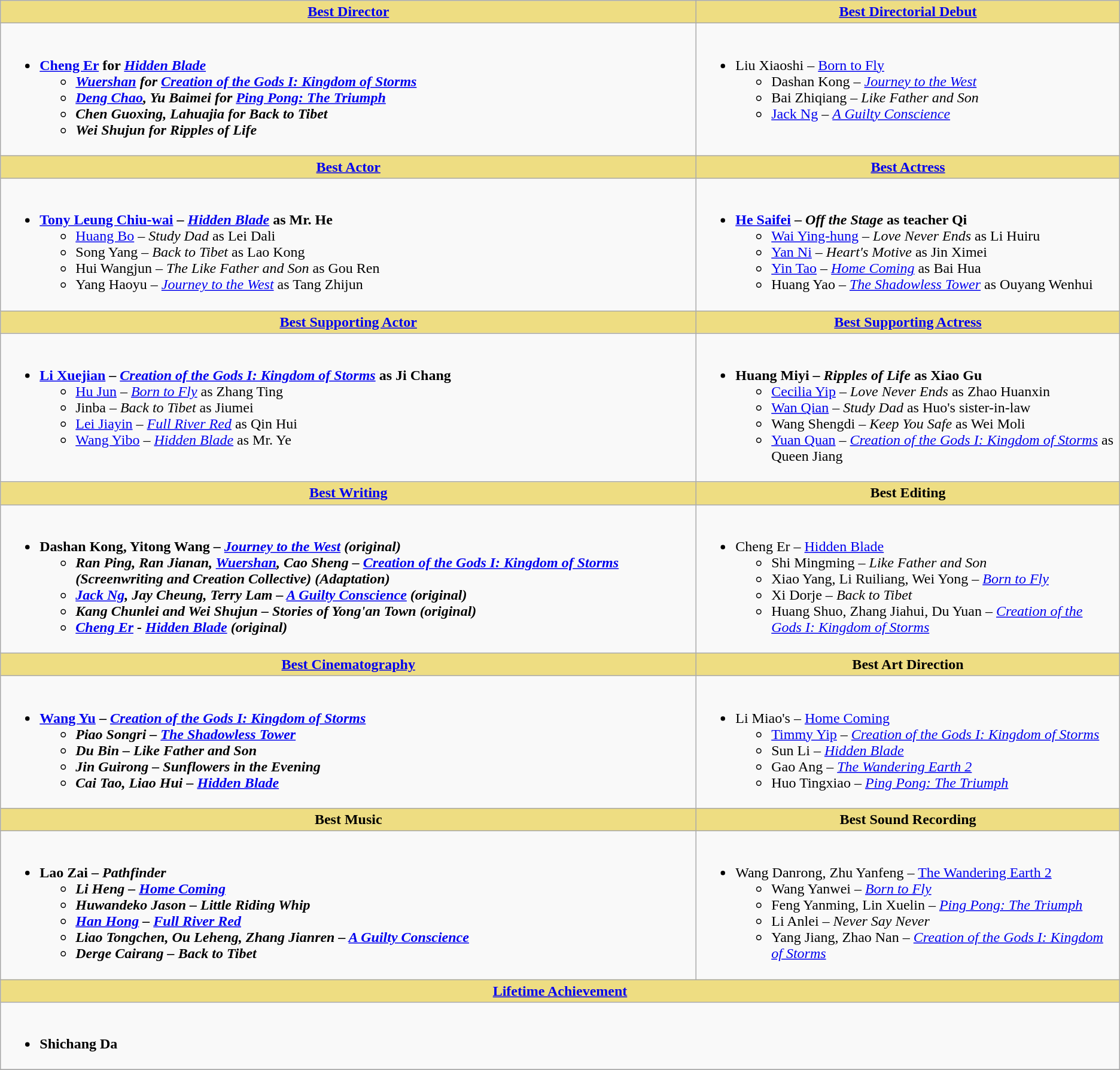<table class="wikitable">
<tr>
<th style="background:#EEDD82; width=50%"><a href='#'>Best Director</a></th>
<th style="background:#EEDD82; width=50%"><a href='#'>Best Directorial Debut</a></th>
</tr>
<tr>
<td valign="top"><br><ul><li><strong><a href='#'>Cheng Er</a> for <em><a href='#'>Hidden Blade</a><strong><em><ul><li><a href='#'>Wuershan</a> for </em><a href='#'>Creation of the Gods I: Kingdom of Storms</a><em></li><li><a href='#'>Deng Chao</a>, Yu Baimei for </em><a href='#'>Ping Pong: The Triumph</a><em></li><li>Chen Guoxing, Lahuajia for </em>Back to Tibet<em></li><li>Wei Shujun for </em>Ripples of Life<em></li></ul></li></ul></td>
<td valign="top"><br><ul><li></strong>Liu Xiaoshi – </em><a href='#'>Born to Fly</a></em></strong><ul><li>Dashan Kong – <em><a href='#'>Journey to the West</a></em></li><li>Bai Zhiqiang – <em>Like Father and Son</em></li><li><a href='#'>Jack Ng</a> – <em><a href='#'>A Guilty Conscience</a></em></li></ul></li></ul></td>
</tr>
<tr>
<th style="background:#EEDD82; width=50%"><a href='#'>Best Actor</a></th>
<th style="background:#EEDD82; width=50%"><a href='#'>Best Actress</a></th>
</tr>
<tr>
<td valign="top"><br><ul><li><strong><a href='#'>Tony Leung Chiu-wai</a> – <em><a href='#'>Hidden Blade</a></em> as Mr. He </strong><ul><li><a href='#'>Huang Bo</a> – <em>Study Dad </em> as Lei Dali</li><li>Song Yang – <em>Back to Tibet</em> as Lao Kong</li><li>Hui Wangjun – <em>The Like Father and Son</em> as Gou Ren</li><li>Yang Haoyu – <em><a href='#'>Journey to the West</a></em> as Tang Zhijun</li></ul></li></ul></td>
<td valign="top"><br><ul><li><strong><a href='#'>He Saifei</a> – <em>Off the Stage</em> as 	teacher Qi</strong><ul><li><a href='#'>Wai Ying-hung</a> – <em>Love Never Ends</em> as Li Huiru</li><li><a href='#'>Yan Ni</a> – <em>Heart's Motive</em> as Jin Ximei</li><li><a href='#'>Yin Tao</a> – <em><a href='#'>Home Coming</a></em> as Bai Hua</li><li>Huang Yao – <em><a href='#'>The Shadowless Tower</a></em> as Ouyang Wenhui</li></ul></li></ul></td>
</tr>
<tr>
<th style="background:#EEDD82; width=50%"><a href='#'>Best Supporting Actor</a></th>
<th style="background:#EEDD82; width=50%"><a href='#'>Best Supporting Actress</a></th>
</tr>
<tr>
<td valign="top"><br><ul><li><strong><a href='#'>Li Xuejian</a> – <em><a href='#'>Creation of the Gods I: Kingdom of Storms</a></em> as Ji Chang</strong><ul><li><a href='#'>Hu Jun</a> – <em><a href='#'>Born to Fly</a></em> as Zhang Ting</li><li>Jinba – <em>Back to Tibet</em> as Jiumei</li><li><a href='#'>Lei Jiayin</a> – <em><a href='#'>Full River Red</a></em> as Qin Hui</li><li><a href='#'>Wang Yibo</a> – <em><a href='#'>Hidden Blade</a></em> as Mr. Ye</li></ul></li></ul></td>
<td valign="top"><br><ul><li><strong>Huang Miyi – <em>Ripples of Life</em> as Xiao Gu</strong><ul><li><a href='#'>Cecilia Yip</a> – <em>Love Never Ends</em> as Zhao Huanxin</li><li><a href='#'>Wan Qian</a> – <em>Study Dad</em> as Huo's sister-in-law</li><li>Wang Shengdi – <em>Keep You Safe</em> as Wei Moli</li><li><a href='#'>Yuan Quan</a> – <em><a href='#'>Creation of the Gods I: Kingdom of Storms</a></em> as Queen Jiang</li></ul></li></ul></td>
</tr>
<tr>
<th style="background:#EEDD82; width=50%"><a href='#'>Best Writing</a></th>
<th style="background:#EEDD82; width=50%">Best Editing</th>
</tr>
<tr>
<td valign="top"><br><ul><li><strong>Dashan Kong, Yitong Wang – <em><a href='#'>Journey to the West</a><strong><em> (original)<ul><li>Ran Ping, Ran Jianan, <a href='#'>Wuershan</a>, Cao Sheng – </em><a href='#'>Creation of the Gods I: Kingdom of Storms</a><em> (Screenwriting and Creation Collective) (Adaptation)</li><li><a href='#'>Jack Ng</a>, Jay Cheung, Terry Lam – </em><a href='#'>A Guilty Conscience</a><em> (original)</li><li>Kang Chunlei and Wei Shujun –  </em>Stories of Yong'an Town<em> (original)</li><li><a href='#'>Cheng Er</a> - </em><a href='#'>Hidden Blade</a><em> (original)</li></ul></li></ul></td>
<td valign="top"><br><ul><li></strong>Cheng Er – </em><a href='#'>Hidden Blade</a></em></strong><ul><li>Shi Mingming –  <em>Like Father and Son</em></li><li>Xiao Yang, Li Ruiliang, Wei Yong – <em><a href='#'>Born to Fly</a></em></li><li>Xi Dorje – <em>Back to Tibet</em></li><li>Huang Shuo, Zhang Jiahui, Du Yuan – <em><a href='#'>Creation of the Gods I: Kingdom of Storms</a></em></li></ul></li></ul></td>
</tr>
<tr>
<th style="background:#EEDD82; width=50%"><a href='#'>Best Cinematography</a></th>
<th style="background:#EEDD82; width=50%">Best Art Direction</th>
</tr>
<tr>
<td valign="top"><br><ul><li><strong><a href='#'>Wang Yu</a> – <em><a href='#'>Creation of the Gods I: Kingdom of Storms</a><strong><em><ul><li>Piao Songri – </em><a href='#'>The Shadowless Tower</a><em></li><li>Du Bin – </em>Like Father and Son<em></li><li>Jin Guirong – </em>Sunflowers in the Evening<em></li><li>Cai Tao, Liao Hui – </em><a href='#'>Hidden Blade</a><em></li></ul></li></ul></td>
<td valign="top"><br><ul><li></strong>Li Miao's  – </em><a href='#'>Home Coming</a></em></strong><ul><li><a href='#'>Timmy Yip</a> – <em><a href='#'>Creation of the Gods I: Kingdom of Storms</a></em></li><li>Sun Li – <em><a href='#'>Hidden Blade</a></em></li><li>Gao Ang – <em><a href='#'>The Wandering Earth 2</a></em></li><li>Huo Tingxiao – <em><a href='#'>Ping Pong: The Triumph</a></em></li></ul></li></ul></td>
</tr>
<tr>
<th style="background:#EEDD82; width=50%">Best Music</th>
<th style="background:#EEDD82; width=50%">Best Sound Recording</th>
</tr>
<tr>
<td valign="top"><br><ul><li><strong>Lao Zai – <em>Pathfinder<strong><em><ul><li>Li Heng – </em><a href='#'>Home Coming</a><em></li><li>Huwandeko Jason – </em>Little Riding Whip<em></li><li><a href='#'>Han Hong</a> – </em><a href='#'>Full River Red</a><em></li><li>Liao Tongchen, Ou Leheng, Zhang Jianren – </em><a href='#'>A Guilty Conscience</a><em></li><li>Derge Cairang – </em>Back to Tibet<em></li></ul></li></ul></td>
<td valign="top"><br><ul><li></strong>Wang Danrong, Zhu Yanfeng – </em><a href='#'>The Wandering Earth 2</a></em></strong><ul><li>Wang Yanwei  – <em><a href='#'>Born to Fly</a></em></li><li>Feng Yanming, Lin Xuelin – <em><a href='#'>Ping Pong: The Triumph</a></em></li><li>Li Anlei – <em>Never Say Never</em></li><li>Yang Jiang, Zhao Nan  – <em><a href='#'>Creation of the Gods I: Kingdom of Storms</a></em></li></ul></li></ul></td>
</tr>
<tr>
<th colspan=2  style="background:#EEDD82; width=50%"><a href='#'>Lifetime Achievement</a></th>
</tr>
<tr>
<td valign="top"colspan=2><br><ul><li><strong>Shichang Da</strong></li></ul></td>
</tr>
<tr>
</tr>
</table>
